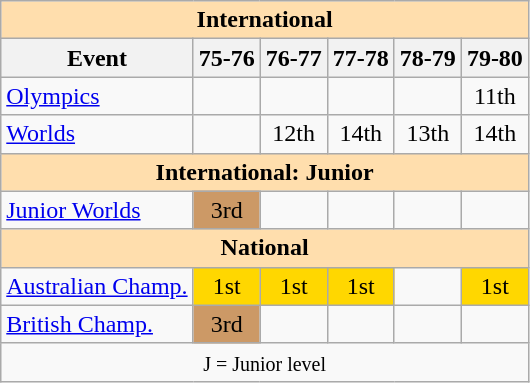<table class="wikitable" style="text-align:center">
<tr>
<th style="background-color: #ffdead; " colspan=6 align=center>International</th>
</tr>
<tr>
<th>Event</th>
<th>75-76</th>
<th>76-77</th>
<th>77-78</th>
<th>78-79</th>
<th>79-80</th>
</tr>
<tr>
<td align=left><a href='#'>Olympics</a></td>
<td></td>
<td></td>
<td></td>
<td></td>
<td>11th</td>
</tr>
<tr>
<td align=left><a href='#'>Worlds</a></td>
<td></td>
<td>12th</td>
<td>14th</td>
<td>13th</td>
<td>14th</td>
</tr>
<tr>
<th style="background-color: #ffdead; " colspan=6 align=center>International: Junior</th>
</tr>
<tr>
<td align=left><a href='#'>Junior Worlds</a></td>
<td bgcolor=cc9966>3rd</td>
<td></td>
<td></td>
<td></td>
<td></td>
</tr>
<tr>
<th style="background-color: #ffdead; " colspan=6 align=center>National</th>
</tr>
<tr>
<td align=left><a href='#'>Australian Champ.</a></td>
<td bgcolor=gold>1st</td>
<td bgcolor=gold>1st</td>
<td bgcolor=gold>1st</td>
<td></td>
<td bgcolor=gold>1st</td>
</tr>
<tr>
<td align=left><a href='#'>British Champ.</a></td>
<td bgcolor=cc9966>3rd</td>
<td></td>
<td></td>
<td></td>
<td></td>
</tr>
<tr>
<td colspan=6 align=center><small> J = Junior level </small></td>
</tr>
</table>
